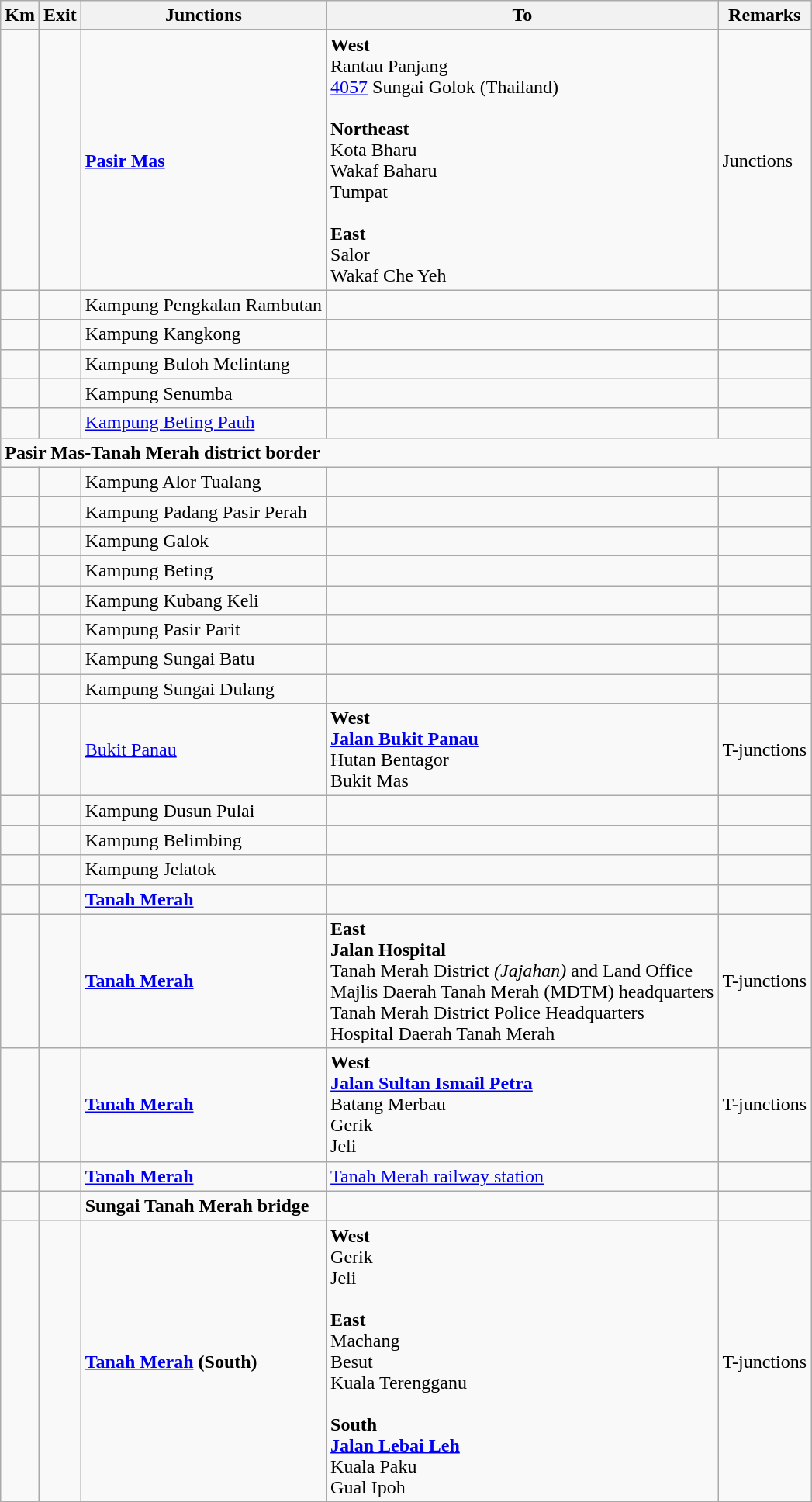<table class="wikitable">
<tr>
<th>Km</th>
<th>Exit</th>
<th>Junctions</th>
<th>To</th>
<th>Remarks</th>
</tr>
<tr>
<td></td>
<td></td>
<td><strong><a href='#'>Pasir Mas</a></strong></td>
<td><strong>West</strong><br>  Rantau Panjang<br><a href='#'>4057</a>  Sungai Golok (Thailand)<br><br><strong>Northeast</strong><br>  Kota Bharu<br>  Wakaf Baharu<br> Tumpat<br><br><strong>East</strong><br> Salor<br> Wakaf Che Yeh</td>
<td>Junctions</td>
</tr>
<tr>
<td></td>
<td></td>
<td>Kampung Pengkalan Rambutan</td>
<td></td>
<td></td>
</tr>
<tr>
<td></td>
<td></td>
<td>Kampung Kangkong</td>
<td></td>
<td></td>
</tr>
<tr>
<td></td>
<td></td>
<td>Kampung Buloh Melintang</td>
<td></td>
<td></td>
</tr>
<tr>
<td></td>
<td></td>
<td>Kampung Senumba</td>
<td></td>
<td></td>
</tr>
<tr>
<td></td>
<td></td>
<td><a href='#'>Kampung Beting Pauh</a></td>
<td></td>
<td></td>
</tr>
<tr>
<td style="width:600px" colspan="6" style="text-align:center; background:blue;"><strong><span>Pasir Mas-Tanah Merah district border</span></strong></td>
</tr>
<tr>
<td></td>
<td></td>
<td>Kampung Alor Tualang</td>
<td></td>
<td></td>
</tr>
<tr>
<td></td>
<td></td>
<td>Kampung Padang Pasir Perah</td>
<td></td>
<td></td>
</tr>
<tr>
<td></td>
<td></td>
<td>Kampung Galok</td>
<td></td>
<td></td>
</tr>
<tr>
<td></td>
<td></td>
<td>Kampung Beting</td>
<td></td>
<td></td>
</tr>
<tr>
<td></td>
<td></td>
<td>Kampung Kubang Keli</td>
<td></td>
<td></td>
</tr>
<tr>
<td></td>
<td></td>
<td>Kampung Pasir Parit</td>
<td></td>
<td></td>
</tr>
<tr>
<td></td>
<td></td>
<td>Kampung Sungai Batu</td>
<td></td>
<td></td>
</tr>
<tr>
<td></td>
<td></td>
<td>Kampung Sungai Dulang</td>
<td></td>
<td></td>
</tr>
<tr>
<td></td>
<td></td>
<td><a href='#'>Bukit Panau</a></td>
<td><strong>West</strong><br> <strong><a href='#'>Jalan Bukit Panau</a></strong><br>Hutan Bentagor<br>Bukit Mas</td>
<td>T-junctions</td>
</tr>
<tr>
<td></td>
<td></td>
<td>Kampung Dusun Pulai</td>
<td></td>
<td></td>
</tr>
<tr>
<td></td>
<td></td>
<td>Kampung Belimbing</td>
<td></td>
<td></td>
</tr>
<tr>
<td></td>
<td></td>
<td>Kampung Jelatok</td>
<td></td>
<td></td>
</tr>
<tr>
<td></td>
<td></td>
<td><strong><a href='#'>Tanah Merah</a></strong></td>
<td></td>
<td></td>
</tr>
<tr>
<td></td>
<td></td>
<td><strong><a href='#'>Tanah Merah</a></strong></td>
<td><strong>East</strong><br><strong>Jalan Hospital </strong><br>Tanah Merah District <em>(Jajahan)</em> and Land Office<br>Majlis Daerah Tanah Merah (MDTM) headquarters<br>Tanah Merah District Police Headquarters<br>Hospital Daerah Tanah Merah </td>
<td>T-junctions</td>
</tr>
<tr>
<td></td>
<td></td>
<td><strong><a href='#'>Tanah Merah</a></strong></td>
<td><strong>West</strong><br> <strong><a href='#'>Jalan Sultan Ismail Petra</a></strong><br> Batang Merbau<br>  Gerik<br>  Jeli</td>
<td>T-junctions</td>
</tr>
<tr>
<td></td>
<td></td>
<td><strong><a href='#'>Tanah Merah</a></strong></td>
<td><a href='#'>Tanah Merah railway station</a></td>
<td></td>
</tr>
<tr>
<td></td>
<td></td>
<td><strong>Sungai Tanah Merah bridge</strong></td>
<td></td>
<td></td>
</tr>
<tr>
<td></td>
<td></td>
<td><strong><a href='#'>Tanah Merah</a> (South)</strong></td>
<td><strong>West</strong><br>  Gerik<br>  Jeli<br><br><strong>East</strong><br>  Machang<br>  Besut<br>  Kuala Terengganu<br><br><strong>South</strong><br> <strong><a href='#'>Jalan Lebai Leh</a></strong><br>Kuala Paku<br>Gual Ipoh</td>
<td>T-junctions</td>
</tr>
</table>
